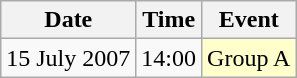<table class = "wikitable" style="text-align:center;">
<tr>
<th>Date</th>
<th>Time</th>
<th>Event</th>
</tr>
<tr>
<td>15 July 2007</td>
<td>14:00</td>
<td bgcolor=ffffcc>Group A</td>
</tr>
</table>
